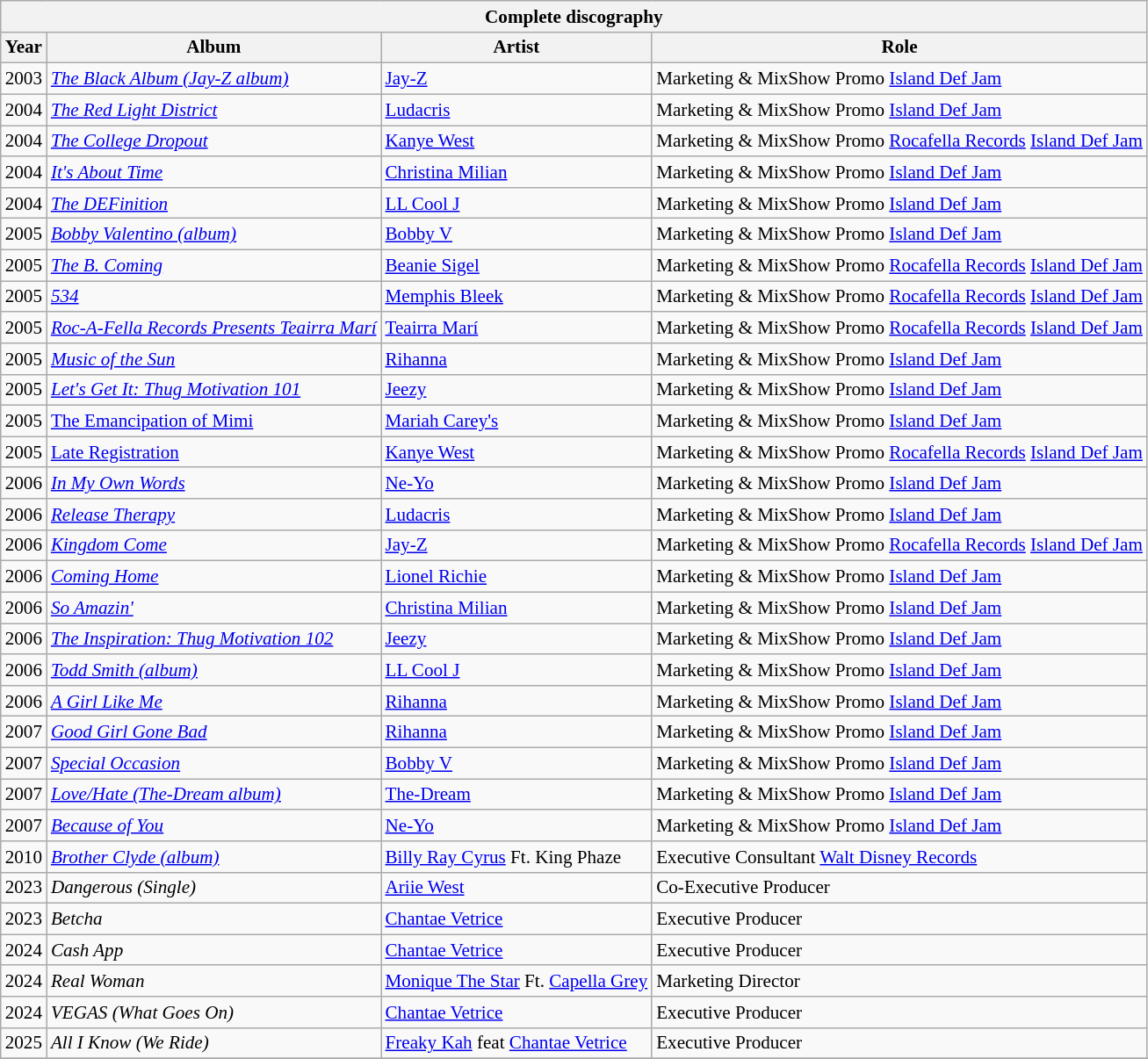<table class="wikitable" style="font-size:88%; min-width:37em">
<tr>
<th colspan=4>Complete discography</th>
</tr>
<tr>
<th>Year</th>
<th>Album</th>
<th>Artist</th>
<th>Role</th>
</tr>
<tr>
<td>2003</td>
<td><em><a href='#'>The Black Album (Jay-Z album)</a></em></td>
<td><a href='#'>Jay-Z</a></td>
<td>Marketing & MixShow Promo <a href='#'>Island Def Jam</a></td>
</tr>
<tr>
<td>2004</td>
<td><em><a href='#'>The Red Light District</a></em></td>
<td><a href='#'>Ludacris</a></td>
<td>Marketing & MixShow Promo <a href='#'>Island Def Jam</a></td>
</tr>
<tr>
<td>2004</td>
<td><em><a href='#'>The College Dropout</a></em></td>
<td><a href='#'>Kanye West</a></td>
<td>Marketing & MixShow Promo <a href='#'>Rocafella Records</a> <a href='#'>Island Def Jam</a></td>
</tr>
<tr>
<td>2004</td>
<td><em><a href='#'>It's About Time</a></em></td>
<td><a href='#'>Christina Milian</a></td>
<td>Marketing & MixShow Promo <a href='#'>Island Def Jam</a></td>
</tr>
<tr>
<td>2004</td>
<td><em><a href='#'>The DEFinition</a></em></td>
<td><a href='#'>LL Cool J</a></td>
<td>Marketing & MixShow Promo <a href='#'>Island Def Jam</a></td>
</tr>
<tr>
<td>2005</td>
<td><em><a href='#'>Bobby Valentino (album)</a></em></td>
<td><a href='#'>Bobby V</a></td>
<td>Marketing & MixShow Promo <a href='#'>Island Def Jam</a></td>
</tr>
<tr>
<td>2005</td>
<td><em><a href='#'>The B. Coming</a></em></td>
<td><a href='#'>Beanie Sigel</a></td>
<td>Marketing & MixShow Promo <a href='#'>Rocafella Records</a> <a href='#'>Island Def Jam</a></td>
</tr>
<tr>
<td>2005</td>
<td><em><a href='#'>534</a></em></td>
<td><a href='#'>Memphis Bleek</a></td>
<td>Marketing & MixShow Promo <a href='#'>Rocafella Records</a> <a href='#'>Island Def Jam</a></td>
</tr>
<tr>
<td>2005</td>
<td><em><a href='#'>Roc-A-Fella Records Presents Teairra Marí</a></em></td>
<td><a href='#'>Teairra Marí</a></td>
<td>Marketing & MixShow Promo <a href='#'>Rocafella Records</a> <a href='#'>Island Def Jam</a></td>
</tr>
<tr>
<td>2005</td>
<td><em><a href='#'>Music of the Sun</a></em></td>
<td><a href='#'>Rihanna</a></td>
<td>Marketing & MixShow Promo <a href='#'>Island Def Jam</a></td>
</tr>
<tr>
<td>2005</td>
<td><em><a href='#'>Let's Get It: Thug Motivation 101</a></em></td>
<td><a href='#'>Jeezy</a></td>
<td>Marketing & MixShow Promo <a href='#'>Island Def Jam</a></td>
</tr>
<tr>
<td>2005</td>
<td><a href='#'>The Emancipation of Mimi</a></td>
<td><a href='#'>Mariah Carey's</a></td>
<td>Marketing & MixShow Promo <a href='#'>Island Def Jam</a></td>
</tr>
<tr>
<td>2005</td>
<td><a href='#'>Late Registration</a></td>
<td><a href='#'>Kanye West</a></td>
<td>Marketing & MixShow Promo <a href='#'>Rocafella Records</a> <a href='#'>Island Def Jam</a></td>
</tr>
<tr>
<td>2006</td>
<td><em><a href='#'>In My Own Words</a></em></td>
<td><a href='#'>Ne-Yo</a></td>
<td>Marketing & MixShow Promo <a href='#'>Island Def Jam</a></td>
</tr>
<tr>
<td>2006</td>
<td><em><a href='#'>Release Therapy</a></em></td>
<td><a href='#'>Ludacris</a></td>
<td>Marketing & MixShow Promo <a href='#'>Island Def Jam</a></td>
</tr>
<tr>
<td>2006</td>
<td><em><a href='#'>Kingdom Come</a></em></td>
<td><a href='#'>Jay-Z</a></td>
<td>Marketing & MixShow Promo <a href='#'>Rocafella Records</a> <a href='#'>Island Def Jam</a></td>
</tr>
<tr>
<td>2006</td>
<td><em><a href='#'>Coming Home</a></em></td>
<td><a href='#'>Lionel Richie</a></td>
<td>Marketing & MixShow Promo <a href='#'>Island Def Jam</a></td>
</tr>
<tr>
<td>2006</td>
<td><em><a href='#'>So Amazin'</a></em></td>
<td><a href='#'>Christina Milian</a></td>
<td>Marketing & MixShow Promo <a href='#'>Island Def Jam</a></td>
</tr>
<tr>
<td>2006</td>
<td><em><a href='#'>The Inspiration: Thug Motivation 102</a></em></td>
<td><a href='#'>Jeezy</a></td>
<td>Marketing & MixShow Promo <a href='#'>Island Def Jam</a></td>
</tr>
<tr>
<td>2006</td>
<td><em><a href='#'>Todd Smith (album)</a></em></td>
<td><a href='#'>LL Cool J</a></td>
<td>Marketing & MixShow Promo <a href='#'>Island Def Jam</a></td>
</tr>
<tr>
<td>2006</td>
<td><em><a href='#'>A Girl Like Me</a></em></td>
<td><a href='#'>Rihanna</a></td>
<td>Marketing & MixShow Promo <a href='#'>Island Def Jam</a></td>
</tr>
<tr>
<td>2007</td>
<td><em><a href='#'>Good Girl Gone Bad</a></em></td>
<td><a href='#'>Rihanna</a></td>
<td>Marketing & MixShow Promo <a href='#'>Island Def Jam</a></td>
</tr>
<tr>
<td>2007</td>
<td><em><a href='#'>Special Occasion</a></em></td>
<td><a href='#'>Bobby V</a></td>
<td>Marketing & MixShow Promo <a href='#'>Island Def Jam</a></td>
</tr>
<tr>
<td>2007</td>
<td><em><a href='#'>Love/Hate (The-Dream album)</a></em></td>
<td><a href='#'>The-Dream</a></td>
<td>Marketing & MixShow Promo <a href='#'>Island Def Jam</a></td>
</tr>
<tr>
<td>2007</td>
<td><em><a href='#'>Because of You</a></em></td>
<td><a href='#'>Ne-Yo</a></td>
<td>Marketing & MixShow Promo <a href='#'>Island Def Jam</a></td>
</tr>
<tr>
<td>2010</td>
<td><em><a href='#'>Brother Clyde (album)</a></em></td>
<td><a href='#'>Billy Ray Cyrus</a> Ft. King Phaze</td>
<td>Executive Consultant <a href='#'>Walt Disney Records</a></td>
</tr>
<tr>
<td>2023</td>
<td><em>Dangerous (Single)</em></td>
<td><a href='#'>Ariie West</a></td>
<td>Co-Executive Producer </td>
</tr>
<tr>
<td>2023</td>
<td><em>Betcha</em></td>
<td><a href='#'>Chantae Vetrice</a></td>
<td>Executive Producer </td>
</tr>
<tr>
<td>2024</td>
<td><em>Cash App</em></td>
<td><a href='#'>Chantae Vetrice</a></td>
<td>Executive Producer </td>
</tr>
<tr>
<td>2024</td>
<td><em>Real Woman</em></td>
<td><a href='#'>Monique The Star</a> Ft. <a href='#'>Capella Grey</a></td>
<td>Marketing Director </td>
</tr>
<tr>
<td>2024</td>
<td><em>VEGAS (What Goes On)</em></td>
<td><a href='#'>Chantae Vetrice</a></td>
<td>Executive Producer  </td>
</tr>
<tr>
<td>2025</td>
<td><em>All I Know (We Ride)</em></td>
<td><a href='#'> Freaky Kah</a> feat <a href='#'>Chantae Vetrice</a></td>
<td>Executive Producer </td>
</tr>
<tr>
</tr>
</table>
